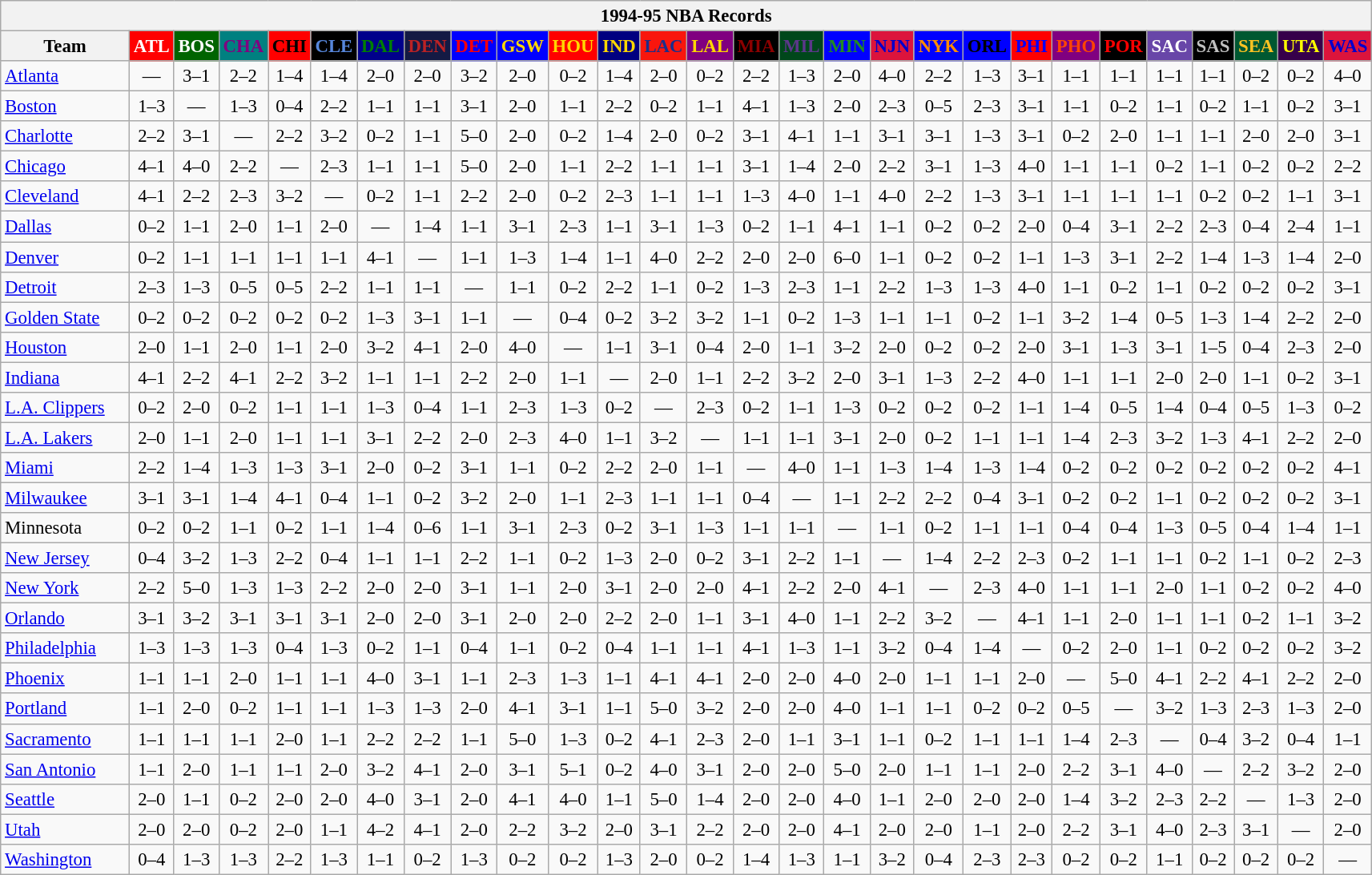<table class="wikitable" style="font-size:95%; text-align:center;">
<tr>
<th colspan=28>1994-95 NBA Records</th>
</tr>
<tr>
<th width=100>Team</th>
<th style="background:#FF0000;color:#FFFFFF;width=35">ATL</th>
<th style="background:#006400;color:#FFFFFF;width=35">BOS</th>
<th style="background:#008080;color:#800080;width=35">CHA</th>
<th style="background:#FF0000;color:#000000;width=35">CHI</th>
<th style="background:#000000;color:#5787DC;width=35">CLE</th>
<th style="background:#00008B;color:#008000;width=35">DAL</th>
<th style="background:#141A44;color:#BC2224;width=35">DEN</th>
<th style="background:#0000FF;color:#FF0000;width=35">DET</th>
<th style="background:#0000FF;color:#FFD700;width=35">GSW</th>
<th style="background:#FF0000;color:#FFD700;width=35">HOU</th>
<th style="background:#000080;color:#FFD700;width=35">IND</th>
<th style="background:#F9160D;color:#1A2E8B;width=35">LAC</th>
<th style="background:#800080;color:#FFD700;width=35">LAL</th>
<th style="background:#000000;color:#8B0000;width=35">MIA</th>
<th style="background:#00471B;color:#5C378A;width=35">MIL</th>
<th style="background:#0000FF;color:#228B22;width=35">MIN</th>
<th style="background:#DC143C;color:#0000CD;width=35">NJN</th>
<th style="background:#0000FF;color:#FF8C00;width=35">NYK</th>
<th style="background:#0000FF;color:#000000;width=35">ORL</th>
<th style="background:#FF0000;color:#0000FF;width=35">PHI</th>
<th style="background:#800080;color:#FF4500;width=35">PHO</th>
<th style="background:#000000;color:#FF0000;width=35">POR</th>
<th style="background:#6846A8;color:#FFFFFF;width=35">SAC</th>
<th style="background:#000000;color:#C0C0C0;width=35">SAS</th>
<th style="background:#005831;color:#FFC322;width=35">SEA</th>
<th style="background:#36004A;color:#FFFF00;width=35">UTA</th>
<th style="background:#DC143C;color:#0000CD;width=35">WAS</th>
</tr>
<tr>
<td style="text-align:left;"><a href='#'>Atlanta</a></td>
<td>—</td>
<td>3–1</td>
<td>2–2</td>
<td>1–4</td>
<td>1–4</td>
<td>2–0</td>
<td>2–0</td>
<td>3–2</td>
<td>2–0</td>
<td>0–2</td>
<td>1–4</td>
<td>2–0</td>
<td>0–2</td>
<td>2–2</td>
<td>1–3</td>
<td>2–0</td>
<td>4–0</td>
<td>2–2</td>
<td>1–3</td>
<td>3–1</td>
<td>1–1</td>
<td>1–1</td>
<td>1–1</td>
<td>1–1</td>
<td>0–2</td>
<td>0–2</td>
<td>4–0</td>
</tr>
<tr>
<td style="text-align:left;"><a href='#'>Boston</a></td>
<td>1–3</td>
<td>—</td>
<td>1–3</td>
<td>0–4</td>
<td>2–2</td>
<td>1–1</td>
<td>1–1</td>
<td>3–1</td>
<td>2–0</td>
<td>1–1</td>
<td>2–2</td>
<td>0–2</td>
<td>1–1</td>
<td>4–1</td>
<td>1–3</td>
<td>2–0</td>
<td>2–3</td>
<td>0–5</td>
<td>2–3</td>
<td>3–1</td>
<td>1–1</td>
<td>0–2</td>
<td>1–1</td>
<td>0–2</td>
<td>1–1</td>
<td>0–2</td>
<td>3–1</td>
</tr>
<tr>
<td style="text-align:left;"><a href='#'>Charlotte</a></td>
<td>2–2</td>
<td>3–1</td>
<td>—</td>
<td>2–2</td>
<td>3–2</td>
<td>0–2</td>
<td>1–1</td>
<td>5–0</td>
<td>2–0</td>
<td>0–2</td>
<td>1–4</td>
<td>2–0</td>
<td>0–2</td>
<td>3–1</td>
<td>4–1</td>
<td>1–1</td>
<td>3–1</td>
<td>3–1</td>
<td>1–3</td>
<td>3–1</td>
<td>0–2</td>
<td>2–0</td>
<td>1–1</td>
<td>1–1</td>
<td>2–0</td>
<td>2–0</td>
<td>3–1</td>
</tr>
<tr>
<td style="text-align:left;"><a href='#'>Chicago</a></td>
<td>4–1</td>
<td>4–0</td>
<td>2–2</td>
<td>—</td>
<td>2–3</td>
<td>1–1</td>
<td>1–1</td>
<td>5–0</td>
<td>2–0</td>
<td>1–1</td>
<td>2–2</td>
<td>1–1</td>
<td>1–1</td>
<td>3–1</td>
<td>1–4</td>
<td>2–0</td>
<td>2–2</td>
<td>3–1</td>
<td>1–3</td>
<td>4–0</td>
<td>1–1</td>
<td>1–1</td>
<td>0–2</td>
<td>1–1</td>
<td>0–2</td>
<td>0–2</td>
<td>2–2</td>
</tr>
<tr>
<td style="text-align:left;"><a href='#'>Cleveland</a></td>
<td>4–1</td>
<td>2–2</td>
<td>2–3</td>
<td>3–2</td>
<td>—</td>
<td>0–2</td>
<td>1–1</td>
<td>2–2</td>
<td>2–0</td>
<td>0–2</td>
<td>2–3</td>
<td>1–1</td>
<td>1–1</td>
<td>1–3</td>
<td>4–0</td>
<td>1–1</td>
<td>4–0</td>
<td>2–2</td>
<td>1–3</td>
<td>3–1</td>
<td>1–1</td>
<td>1–1</td>
<td>1–1</td>
<td>0–2</td>
<td>0–2</td>
<td>1–1</td>
<td>3–1</td>
</tr>
<tr>
<td style="text-align:left;"><a href='#'>Dallas</a></td>
<td>0–2</td>
<td>1–1</td>
<td>2–0</td>
<td>1–1</td>
<td>2–0</td>
<td>—</td>
<td>1–4</td>
<td>1–1</td>
<td>3–1</td>
<td>2–3</td>
<td>1–1</td>
<td>3–1</td>
<td>1–3</td>
<td>0–2</td>
<td>1–1</td>
<td>4–1</td>
<td>1–1</td>
<td>0–2</td>
<td>0–2</td>
<td>2–0</td>
<td>0–4</td>
<td>3–1</td>
<td>2–2</td>
<td>2–3</td>
<td>0–4</td>
<td>2–4</td>
<td>1–1</td>
</tr>
<tr>
<td style="text-align:left;"><a href='#'>Denver</a></td>
<td>0–2</td>
<td>1–1</td>
<td>1–1</td>
<td>1–1</td>
<td>1–1</td>
<td>4–1</td>
<td>—</td>
<td>1–1</td>
<td>1–3</td>
<td>1–4</td>
<td>1–1</td>
<td>4–0</td>
<td>2–2</td>
<td>2–0</td>
<td>2–0</td>
<td>6–0</td>
<td>1–1</td>
<td>0–2</td>
<td>0–2</td>
<td>1–1</td>
<td>1–3</td>
<td>3–1</td>
<td>2–2</td>
<td>1–4</td>
<td>1–3</td>
<td>1–4</td>
<td>2–0</td>
</tr>
<tr>
<td style="text-align:left;"><a href='#'>Detroit</a></td>
<td>2–3</td>
<td>1–3</td>
<td>0–5</td>
<td>0–5</td>
<td>2–2</td>
<td>1–1</td>
<td>1–1</td>
<td>—</td>
<td>1–1</td>
<td>0–2</td>
<td>2–2</td>
<td>1–1</td>
<td>0–2</td>
<td>1–3</td>
<td>2–3</td>
<td>1–1</td>
<td>2–2</td>
<td>1–3</td>
<td>1–3</td>
<td>4–0</td>
<td>1–1</td>
<td>0–2</td>
<td>1–1</td>
<td>0–2</td>
<td>0–2</td>
<td>0–2</td>
<td>3–1</td>
</tr>
<tr>
<td style="text-align:left;"><a href='#'>Golden State</a></td>
<td>0–2</td>
<td>0–2</td>
<td>0–2</td>
<td>0–2</td>
<td>0–2</td>
<td>1–3</td>
<td>3–1</td>
<td>1–1</td>
<td>—</td>
<td>0–4</td>
<td>0–2</td>
<td>3–2</td>
<td>3–2</td>
<td>1–1</td>
<td>0–2</td>
<td>1–3</td>
<td>1–1</td>
<td>1–1</td>
<td>0–2</td>
<td>1–1</td>
<td>3–2</td>
<td>1–4</td>
<td>0–5</td>
<td>1–3</td>
<td>1–4</td>
<td>2–2</td>
<td>2–0</td>
</tr>
<tr>
<td style="text-align:left;"><a href='#'>Houston</a></td>
<td>2–0</td>
<td>1–1</td>
<td>2–0</td>
<td>1–1</td>
<td>2–0</td>
<td>3–2</td>
<td>4–1</td>
<td>2–0</td>
<td>4–0</td>
<td>—</td>
<td>1–1</td>
<td>3–1</td>
<td>0–4</td>
<td>2–0</td>
<td>1–1</td>
<td>3–2</td>
<td>2–0</td>
<td>0–2</td>
<td>0–2</td>
<td>2–0</td>
<td>3–1</td>
<td>1–3</td>
<td>3–1</td>
<td>1–5</td>
<td>0–4</td>
<td>2–3</td>
<td>2–0</td>
</tr>
<tr>
<td style="text-align:left;"><a href='#'>Indiana</a></td>
<td>4–1</td>
<td>2–2</td>
<td>4–1</td>
<td>2–2</td>
<td>3–2</td>
<td>1–1</td>
<td>1–1</td>
<td>2–2</td>
<td>2–0</td>
<td>1–1</td>
<td>—</td>
<td>2–0</td>
<td>1–1</td>
<td>2–2</td>
<td>3–2</td>
<td>2–0</td>
<td>3–1</td>
<td>1–3</td>
<td>2–2</td>
<td>4–0</td>
<td>1–1</td>
<td>1–1</td>
<td>2–0</td>
<td>2–0</td>
<td>1–1</td>
<td>0–2</td>
<td>3–1</td>
</tr>
<tr>
<td style="text-align:left;"><a href='#'>L.A. Clippers</a></td>
<td>0–2</td>
<td>2–0</td>
<td>0–2</td>
<td>1–1</td>
<td>1–1</td>
<td>1–3</td>
<td>0–4</td>
<td>1–1</td>
<td>2–3</td>
<td>1–3</td>
<td>0–2</td>
<td>—</td>
<td>2–3</td>
<td>0–2</td>
<td>1–1</td>
<td>1–3</td>
<td>0–2</td>
<td>0–2</td>
<td>0–2</td>
<td>1–1</td>
<td>1–4</td>
<td>0–5</td>
<td>1–4</td>
<td>0–4</td>
<td>0–5</td>
<td>1–3</td>
<td>0–2</td>
</tr>
<tr>
<td style="text-align:left;"><a href='#'>L.A. Lakers</a></td>
<td>2–0</td>
<td>1–1</td>
<td>2–0</td>
<td>1–1</td>
<td>1–1</td>
<td>3–1</td>
<td>2–2</td>
<td>2–0</td>
<td>2–3</td>
<td>4–0</td>
<td>1–1</td>
<td>3–2</td>
<td>—</td>
<td>1–1</td>
<td>1–1</td>
<td>3–1</td>
<td>2–0</td>
<td>0–2</td>
<td>1–1</td>
<td>1–1</td>
<td>1–4</td>
<td>2–3</td>
<td>3–2</td>
<td>1–3</td>
<td>4–1</td>
<td>2–2</td>
<td>2–0</td>
</tr>
<tr>
<td style="text-align:left;"><a href='#'>Miami</a></td>
<td>2–2</td>
<td>1–4</td>
<td>1–3</td>
<td>1–3</td>
<td>3–1</td>
<td>2–0</td>
<td>0–2</td>
<td>3–1</td>
<td>1–1</td>
<td>0–2</td>
<td>2–2</td>
<td>2–0</td>
<td>1–1</td>
<td>—</td>
<td>4–0</td>
<td>1–1</td>
<td>1–3</td>
<td>1–4</td>
<td>1–3</td>
<td>1–4</td>
<td>0–2</td>
<td>0–2</td>
<td>0–2</td>
<td>0–2</td>
<td>0–2</td>
<td>0–2</td>
<td>4–1</td>
</tr>
<tr>
<td style="text-align:left;"><a href='#'>Milwaukee</a></td>
<td>3–1</td>
<td>3–1</td>
<td>1–4</td>
<td>4–1</td>
<td>0–4</td>
<td>1–1</td>
<td>0–2</td>
<td>3–2</td>
<td>2–0</td>
<td>1–1</td>
<td>2–3</td>
<td>1–1</td>
<td>1–1</td>
<td>0–4</td>
<td>—</td>
<td>1–1</td>
<td>2–2</td>
<td>2–2</td>
<td>0–4</td>
<td>3–1</td>
<td>0–2</td>
<td>0–2</td>
<td>1–1</td>
<td>0–2</td>
<td>0–2</td>
<td>0–2</td>
<td>3–1</td>
</tr>
<tr>
<td style="text-align:left;">Minnesota</td>
<td>0–2</td>
<td>0–2</td>
<td>1–1</td>
<td>0–2</td>
<td>1–1</td>
<td>1–4</td>
<td>0–6</td>
<td>1–1</td>
<td>3–1</td>
<td>2–3</td>
<td>0–2</td>
<td>3–1</td>
<td>1–3</td>
<td>1–1</td>
<td>1–1</td>
<td>—</td>
<td>1–1</td>
<td>0–2</td>
<td>1–1</td>
<td>1–1</td>
<td>0–4</td>
<td>0–4</td>
<td>1–3</td>
<td>0–5</td>
<td>0–4</td>
<td>1–4</td>
<td>1–1</td>
</tr>
<tr>
<td style="text-align:left;"><a href='#'>New Jersey</a></td>
<td>0–4</td>
<td>3–2</td>
<td>1–3</td>
<td>2–2</td>
<td>0–4</td>
<td>1–1</td>
<td>1–1</td>
<td>2–2</td>
<td>1–1</td>
<td>0–2</td>
<td>1–3</td>
<td>2–0</td>
<td>0–2</td>
<td>3–1</td>
<td>2–2</td>
<td>1–1</td>
<td>—</td>
<td>1–4</td>
<td>2–2</td>
<td>2–3</td>
<td>0–2</td>
<td>1–1</td>
<td>1–1</td>
<td>0–2</td>
<td>1–1</td>
<td>0–2</td>
<td>2–3</td>
</tr>
<tr>
<td style="text-align:left;"><a href='#'>New York</a></td>
<td>2–2</td>
<td>5–0</td>
<td>1–3</td>
<td>1–3</td>
<td>2–2</td>
<td>2–0</td>
<td>2–0</td>
<td>3–1</td>
<td>1–1</td>
<td>2–0</td>
<td>3–1</td>
<td>2–0</td>
<td>2–0</td>
<td>4–1</td>
<td>2–2</td>
<td>2–0</td>
<td>4–1</td>
<td>—</td>
<td>2–3</td>
<td>4–0</td>
<td>1–1</td>
<td>1–1</td>
<td>2–0</td>
<td>1–1</td>
<td>0–2</td>
<td>0–2</td>
<td>4–0</td>
</tr>
<tr>
<td style="text-align:left;"><a href='#'>Orlando</a></td>
<td>3–1</td>
<td>3–2</td>
<td>3–1</td>
<td>3–1</td>
<td>3–1</td>
<td>2–0</td>
<td>2–0</td>
<td>3–1</td>
<td>2–0</td>
<td>2–0</td>
<td>2–2</td>
<td>2–0</td>
<td>1–1</td>
<td>3–1</td>
<td>4–0</td>
<td>1–1</td>
<td>2–2</td>
<td>3–2</td>
<td>—</td>
<td>4–1</td>
<td>1–1</td>
<td>2–0</td>
<td>1–1</td>
<td>1–1</td>
<td>0–2</td>
<td>1–1</td>
<td>3–2</td>
</tr>
<tr>
<td style="text-align:left;"><a href='#'>Philadelphia</a></td>
<td>1–3</td>
<td>1–3</td>
<td>1–3</td>
<td>0–4</td>
<td>1–3</td>
<td>0–2</td>
<td>1–1</td>
<td>0–4</td>
<td>1–1</td>
<td>0–2</td>
<td>0–4</td>
<td>1–1</td>
<td>1–1</td>
<td>4–1</td>
<td>1–3</td>
<td>1–1</td>
<td>3–2</td>
<td>0–4</td>
<td>1–4</td>
<td>—</td>
<td>0–2</td>
<td>2–0</td>
<td>1–1</td>
<td>0–2</td>
<td>0–2</td>
<td>0–2</td>
<td>3–2</td>
</tr>
<tr>
<td style="text-align:left;"><a href='#'>Phoenix</a></td>
<td>1–1</td>
<td>1–1</td>
<td>2–0</td>
<td>1–1</td>
<td>1–1</td>
<td>4–0</td>
<td>3–1</td>
<td>1–1</td>
<td>2–3</td>
<td>1–3</td>
<td>1–1</td>
<td>4–1</td>
<td>4–1</td>
<td>2–0</td>
<td>2–0</td>
<td>4–0</td>
<td>2–0</td>
<td>1–1</td>
<td>1–1</td>
<td>2–0</td>
<td>—</td>
<td>5–0</td>
<td>4–1</td>
<td>2–2</td>
<td>4–1</td>
<td>2–2</td>
<td>2–0</td>
</tr>
<tr>
<td style="text-align:left;"><a href='#'>Portland</a></td>
<td>1–1</td>
<td>2–0</td>
<td>0–2</td>
<td>1–1</td>
<td>1–1</td>
<td>1–3</td>
<td>1–3</td>
<td>2–0</td>
<td>4–1</td>
<td>3–1</td>
<td>1–1</td>
<td>5–0</td>
<td>3–2</td>
<td>2–0</td>
<td>2–0</td>
<td>4–0</td>
<td>1–1</td>
<td>1–1</td>
<td>0–2</td>
<td>0–2</td>
<td>0–5</td>
<td>—</td>
<td>3–2</td>
<td>1–3</td>
<td>2–3</td>
<td>1–3</td>
<td>2–0</td>
</tr>
<tr>
<td style="text-align:left;"><a href='#'>Sacramento</a></td>
<td>1–1</td>
<td>1–1</td>
<td>1–1</td>
<td>2–0</td>
<td>1–1</td>
<td>2–2</td>
<td>2–2</td>
<td>1–1</td>
<td>5–0</td>
<td>1–3</td>
<td>0–2</td>
<td>4–1</td>
<td>2–3</td>
<td>2–0</td>
<td>1–1</td>
<td>3–1</td>
<td>1–1</td>
<td>0–2</td>
<td>1–1</td>
<td>1–1</td>
<td>1–4</td>
<td>2–3</td>
<td>—</td>
<td>0–4</td>
<td>3–2</td>
<td>0–4</td>
<td>1–1</td>
</tr>
<tr>
<td style="text-align:left;"><a href='#'>San Antonio</a></td>
<td>1–1</td>
<td>2–0</td>
<td>1–1</td>
<td>1–1</td>
<td>2–0</td>
<td>3–2</td>
<td>4–1</td>
<td>2–0</td>
<td>3–1</td>
<td>5–1</td>
<td>0–2</td>
<td>4–0</td>
<td>3–1</td>
<td>2–0</td>
<td>2–0</td>
<td>5–0</td>
<td>2–0</td>
<td>1–1</td>
<td>1–1</td>
<td>2–0</td>
<td>2–2</td>
<td>3–1</td>
<td>4–0</td>
<td>—</td>
<td>2–2</td>
<td>3–2</td>
<td>2–0</td>
</tr>
<tr>
<td style="text-align:left;"><a href='#'>Seattle</a></td>
<td>2–0</td>
<td>1–1</td>
<td>0–2</td>
<td>2–0</td>
<td>2–0</td>
<td>4–0</td>
<td>3–1</td>
<td>2–0</td>
<td>4–1</td>
<td>4–0</td>
<td>1–1</td>
<td>5–0</td>
<td>1–4</td>
<td>2–0</td>
<td>2–0</td>
<td>4–0</td>
<td>1–1</td>
<td>2–0</td>
<td>2–0</td>
<td>2–0</td>
<td>1–4</td>
<td>3–2</td>
<td>2–3</td>
<td>2–2</td>
<td>—</td>
<td>1–3</td>
<td>2–0</td>
</tr>
<tr>
<td style="text-align:left;"><a href='#'>Utah</a></td>
<td>2–0</td>
<td>2–0</td>
<td>0–2</td>
<td>2–0</td>
<td>1–1</td>
<td>4–2</td>
<td>4–1</td>
<td>2–0</td>
<td>2–2</td>
<td>3–2</td>
<td>2–0</td>
<td>3–1</td>
<td>2–2</td>
<td>2–0</td>
<td>2–0</td>
<td>4–1</td>
<td>2–0</td>
<td>2–0</td>
<td>1–1</td>
<td>2–0</td>
<td>2–2</td>
<td>3–1</td>
<td>4–0</td>
<td>2–3</td>
<td>3–1</td>
<td>—</td>
<td>2–0</td>
</tr>
<tr>
<td style="text-align:left;"><a href='#'>Washington</a></td>
<td>0–4</td>
<td>1–3</td>
<td>1–3</td>
<td>2–2</td>
<td>1–3</td>
<td>1–1</td>
<td>0–2</td>
<td>1–3</td>
<td>0–2</td>
<td>0–2</td>
<td>1–3</td>
<td>2–0</td>
<td>0–2</td>
<td>1–4</td>
<td>1–3</td>
<td>1–1</td>
<td>3–2</td>
<td>0–4</td>
<td>2–3</td>
<td>2–3</td>
<td>0–2</td>
<td>0–2</td>
<td>1–1</td>
<td>0–2</td>
<td>0–2</td>
<td>0–2</td>
<td>—</td>
</tr>
</table>
